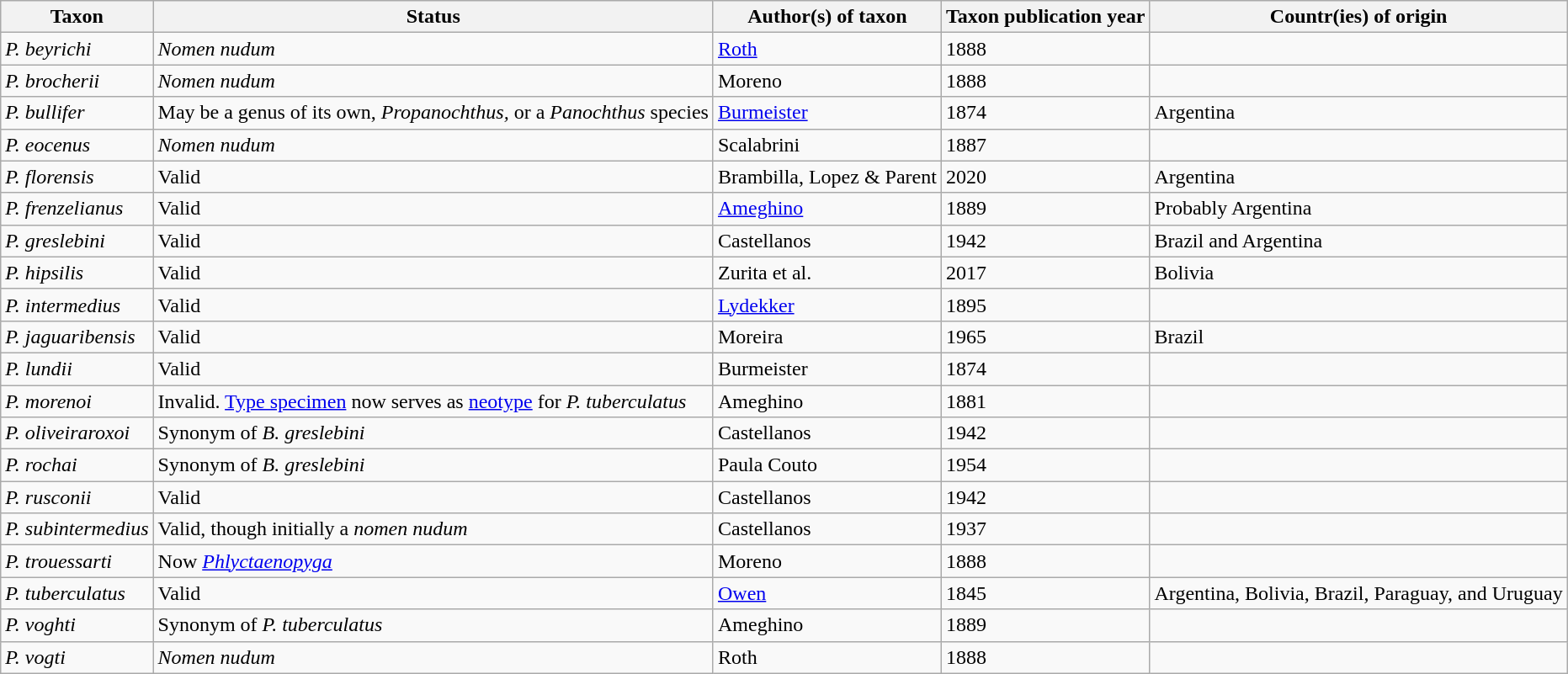<table class="wikitable sortable">
<tr>
<th>Taxon</th>
<th>Status</th>
<th>Author(s) of taxon</th>
<th>Taxon publication year</th>
<th>Countr(ies) of origin</th>
</tr>
<tr>
<td><em>P. beyrichi</em></td>
<td><em>Nomen nudum</em></td>
<td><a href='#'>Roth</a></td>
<td>1888</td>
<td></td>
</tr>
<tr>
<td><em>P. brocherii</em></td>
<td><em>Nomen nudum</em></td>
<td>Moreno</td>
<td>1888</td>
<td></td>
</tr>
<tr>
<td><em>P. bullifer</em></td>
<td>May be a genus of its own, <em>Propanochthus,</em> or a <em>Panochthus</em> species</td>
<td><a href='#'>Burmeister</a></td>
<td>1874</td>
<td>Argentina</td>
</tr>
<tr>
<td><em>P. eocenus</em></td>
<td><em>Nomen nudum</em></td>
<td>Scalabrini</td>
<td>1887</td>
<td></td>
</tr>
<tr>
<td><em>P. florensis</em></td>
<td>Valid</td>
<td>Brambilla, Lopez & Parent</td>
<td>2020</td>
<td>Argentina</td>
</tr>
<tr>
<td><em>P. frenzelianus</em></td>
<td>Valid</td>
<td><a href='#'>Ameghino</a></td>
<td>1889</td>
<td>Probably Argentina</td>
</tr>
<tr>
<td><em>P. greslebini</em></td>
<td>Valid</td>
<td>Castellanos</td>
<td>1942</td>
<td>Brazil and Argentina</td>
</tr>
<tr>
<td><em>P. hipsilis</em></td>
<td>Valid</td>
<td>Zurita et al.</td>
<td>2017</td>
<td>Bolivia</td>
</tr>
<tr>
<td><em>P. intermedius</em></td>
<td>Valid</td>
<td><a href='#'>Lydekker</a></td>
<td>1895</td>
<td></td>
</tr>
<tr>
<td><em>P. jaguaribensis</em></td>
<td>Valid</td>
<td>Moreira</td>
<td>1965</td>
<td>Brazil</td>
</tr>
<tr>
<td><em>P. lundii</em></td>
<td>Valid</td>
<td>Burmeister</td>
<td>1874</td>
<td></td>
</tr>
<tr>
<td><em>P. morenoi</em></td>
<td>Invalid. <a href='#'>Type specimen</a> now serves as <a href='#'>neotype</a> for <em>P. tuberculatus</em></td>
<td>Ameghino</td>
<td>1881</td>
<td></td>
</tr>
<tr>
<td><em>P. oliveiraroxoi</em></td>
<td>Synonym of <em>B. greslebini</em></td>
<td>Castellanos</td>
<td>1942</td>
<td></td>
</tr>
<tr>
<td><em>P. rochai</em></td>
<td>Synonym of <em>B. greslebini</em></td>
<td>Paula Couto</td>
<td>1954</td>
<td></td>
</tr>
<tr>
<td><em>P. rusconii</em></td>
<td>Valid</td>
<td>Castellanos</td>
<td>1942</td>
<td></td>
</tr>
<tr>
<td><em>P. subintermedius</em></td>
<td>Valid, though initially a <em>nomen nudum</em></td>
<td>Castellanos</td>
<td>1937</td>
<td></td>
</tr>
<tr>
<td><em>P. trouessarti</em></td>
<td>Now <em><a href='#'>Phlyctaenopyga</a></em></td>
<td>Moreno</td>
<td>1888</td>
<td></td>
</tr>
<tr>
<td><em>P. tuberculatus</em></td>
<td>Valid</td>
<td><a href='#'>Owen</a></td>
<td>1845</td>
<td>Argentina, Bolivia, Brazil, Paraguay, and Uruguay</td>
</tr>
<tr>
<td><em>P. voghti</em></td>
<td>Synonym of <em>P. tuberculatus</em></td>
<td>Ameghino</td>
<td>1889</td>
<td></td>
</tr>
<tr>
<td><em>P. vogti</em></td>
<td><em>Nomen nudum</em></td>
<td>Roth</td>
<td>1888</td>
<td></td>
</tr>
</table>
